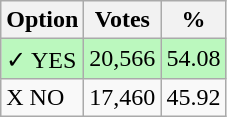<table class="wikitable">
<tr>
<th>Option</th>
<th>Votes</th>
<th>%</th>
</tr>
<tr>
<td style=background:#bbf8be>✓ YES</td>
<td style=background:#bbf8be>20,566</td>
<td style=background:#bbf8be>54.08</td>
</tr>
<tr>
<td>X NO</td>
<td>17,460</td>
<td>45.92</td>
</tr>
</table>
